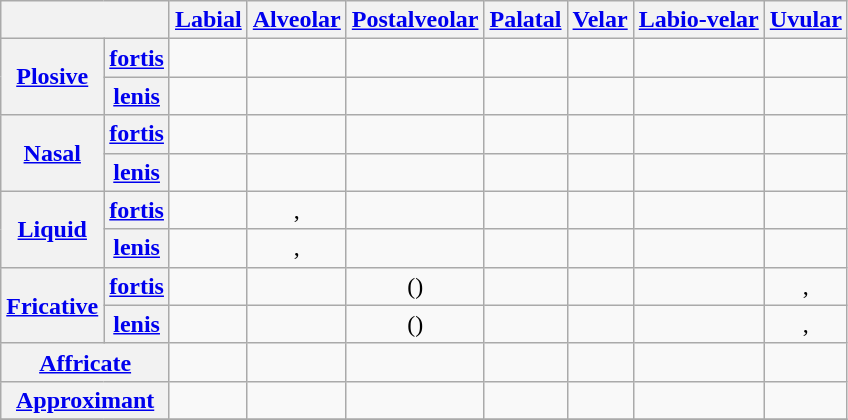<table class="wikitable" style="text-align: center;">
<tr>
<th colspan="2"></th>
<th><a href='#'>Labial</a></th>
<th><a href='#'>Alveolar</a></th>
<th><a href='#'>Postalveolar</a></th>
<th><a href='#'>Palatal</a></th>
<th><a href='#'>Velar</a></th>
<th><a href='#'>Labio-velar</a></th>
<th><a href='#'>Uvular</a></th>
</tr>
<tr>
<th rowspan="2"><a href='#'>Plosive</a></th>
<th><a href='#'>fortis</a></th>
<td></td>
<td></td>
<td></td>
<td></td>
<td></td>
<td></td>
<td></td>
</tr>
<tr>
<th><a href='#'>lenis</a></th>
<td></td>
<td></td>
<td></td>
<td></td>
<td></td>
<td></td>
<td></td>
</tr>
<tr>
<th rowspan="2"><a href='#'>Nasal</a></th>
<th><a href='#'>fortis</a></th>
<td></td>
<td></td>
<td></td>
<td></td>
<td></td>
<td></td>
<td></td>
</tr>
<tr>
<th><a href='#'>lenis</a></th>
<td></td>
<td></td>
<td></td>
<td></td>
<td></td>
<td></td>
<td></td>
</tr>
<tr>
<th rowspan="2"><a href='#'>Liquid</a></th>
<th><a href='#'>fortis</a></th>
<td></td>
<td>, </td>
<td></td>
<td></td>
<td></td>
<td></td>
<td></td>
</tr>
<tr>
<th><a href='#'>lenis</a></th>
<td></td>
<td>, </td>
<td></td>
<td></td>
<td></td>
<td></td>
<td></td>
</tr>
<tr>
<th rowspan="2"><a href='#'>Fricative</a></th>
<th><a href='#'>fortis</a></th>
<td></td>
<td></td>
<td>()</td>
<td></td>
<td></td>
<td></td>
<td>, </td>
</tr>
<tr>
<th><a href='#'>lenis</a></th>
<td></td>
<td></td>
<td>()</td>
<td></td>
<td></td>
<td></td>
<td>, </td>
</tr>
<tr>
<th colspan="2"><a href='#'>Affricate</a></th>
<td></td>
<td></td>
<td></td>
<td></td>
<td></td>
<td></td>
<td></td>
</tr>
<tr>
<th colspan="2"><a href='#'>Approximant</a></th>
<td></td>
<td></td>
<td></td>
<td></td>
<td></td>
<td></td>
<td></td>
</tr>
<tr>
</tr>
</table>
